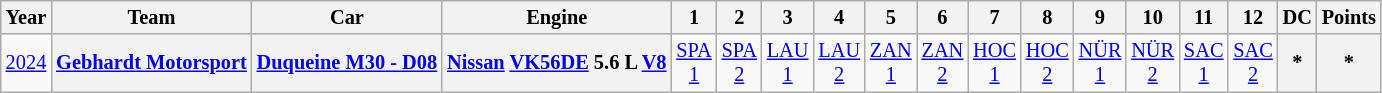<table class="wikitable" style="text-align:center; font-size:85%">
<tr>
<th>Year</th>
<th>Team</th>
<th>Car</th>
<th>Engine</th>
<th>1</th>
<th>2</th>
<th>3</th>
<th>4</th>
<th>5</th>
<th>6</th>
<th>7</th>
<th>8</th>
<th>9</th>
<th>10</th>
<th>11</th>
<th>12</th>
<th>DC</th>
<th>Points</th>
</tr>
<tr>
<td><a href='#'>2024</a></td>
<th nowrap><a href='#'>Gebhardt Motorsport</a></th>
<th nowrap><a href='#'>Duqueine M30 - D08</a></th>
<th nowrap><a href='#'>Nissan</a> <a href='#'>VK56DE</a> 5.6 L <a href='#'>V8</a></th>
<td style="background:#;"><a href='#'>SPA<br>1</a></td>
<td style="background:#;"><a href='#'>SPA<br>2</a></td>
<td style="background:#;"><a href='#'>LAU<br>1</a></td>
<td style="background:#;"><a href='#'>LAU<br>2</a></td>
<td style="background:#;"><a href='#'>ZAN<br>1</a></td>
<td style="background:#;"><a href='#'>ZAN<br>2</a></td>
<td style="background:#;"><a href='#'>HOC<br>1</a></td>
<td style="background:#;"><a href='#'>HOC<br>2</a></td>
<td style="background:#;"><a href='#'>NÜR<br>1</a></td>
<td style="background:#;"><a href='#'>NÜR<br>2</a></td>
<td style="background:#;"><a href='#'>SAC<br>1</a></td>
<td style="background:#;"><a href='#'>SAC<br>2</a></td>
<th>*</th>
<th>*</th>
</tr>
</table>
